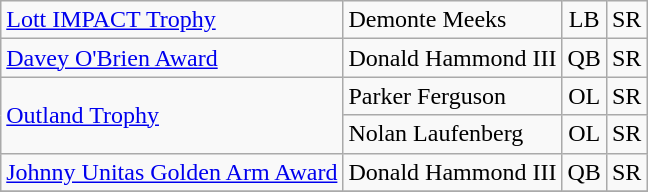<table class="wikitable">
<tr>
<td><a href='#'>Lott IMPACT Trophy</a></td>
<td>Demonte Meeks</td>
<td align=center>LB</td>
<td align=center>SR</td>
</tr>
<tr>
<td><a href='#'>Davey O'Brien Award</a></td>
<td>Donald Hammond III</td>
<td align=center>QB</td>
<td align=center>SR</td>
</tr>
<tr>
<td rowspan=2><a href='#'>Outland Trophy</a></td>
<td>Parker Ferguson</td>
<td align=center>OL</td>
<td align=center>SR</td>
</tr>
<tr>
<td>Nolan Laufenberg</td>
<td align=center>OL</td>
<td align=center>SR</td>
</tr>
<tr>
<td><a href='#'>Johnny Unitas Golden Arm Award</a></td>
<td>Donald Hammond III</td>
<td align=center>QB</td>
<td align=center>SR</td>
</tr>
<tr>
</tr>
</table>
